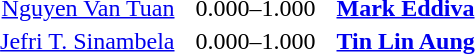<table>
<tr>
<th width=400></th>
<th width=100></th>
<th width=400></th>
</tr>
<tr>
<td align=right><a href='#'>Nguyen Van Tuan</a> </td>
<td align=center>0.000–1.000</td>
<td><strong> <a href='#'>Mark Eddiva</a></strong></td>
</tr>
<tr>
<td align=right><a href='#'>Jefri T. Sinambela</a> </td>
<td align=center>0.000–1.000</td>
<td><strong> <a href='#'>Tin Lin Aung</a></strong></td>
</tr>
</table>
